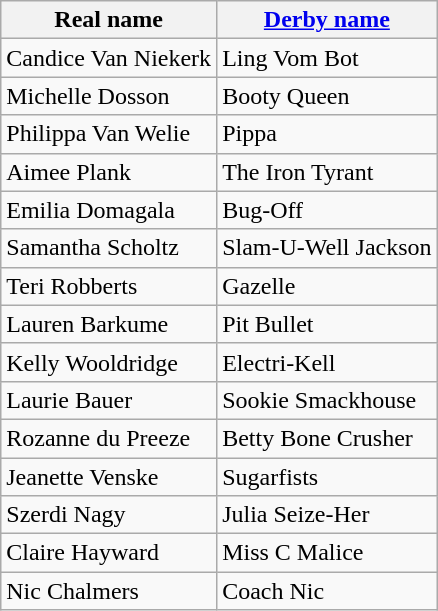<table class="wikitable sortable">
<tr>
<th>Real name</th>
<th><a href='#'>Derby name</a></th>
</tr>
<tr>
<td>Candice Van Niekerk</td>
<td>Ling Vom Bot</td>
</tr>
<tr>
<td>Michelle Dosson</td>
<td>Booty Queen</td>
</tr>
<tr>
<td>Philippa Van Welie</td>
<td>Pippa</td>
</tr>
<tr>
<td>Aimee Plank</td>
<td>The Iron Tyrant</td>
</tr>
<tr>
<td>Emilia Domagala</td>
<td>Bug-Off</td>
</tr>
<tr>
<td>Samantha Scholtz</td>
<td>Slam-U-Well Jackson</td>
</tr>
<tr>
<td>Teri Robberts</td>
<td>Gazelle</td>
</tr>
<tr>
<td>Lauren Barkume</td>
<td>Pit Bullet</td>
</tr>
<tr>
<td>Kelly Wooldridge</td>
<td>Electri-Kell</td>
</tr>
<tr>
<td>Laurie Bauer</td>
<td>Sookie Smackhouse</td>
</tr>
<tr>
<td>Rozanne du Preeze</td>
<td>Betty Bone Crusher</td>
</tr>
<tr>
<td>Jeanette Venske</td>
<td>Sugarfists</td>
</tr>
<tr>
<td>Szerdi Nagy</td>
<td>Julia Seize-Her</td>
</tr>
<tr>
<td>Claire Hayward</td>
<td>Miss C Malice</td>
</tr>
<tr>
<td>Nic Chalmers</td>
<td>Coach Nic</td>
</tr>
</table>
